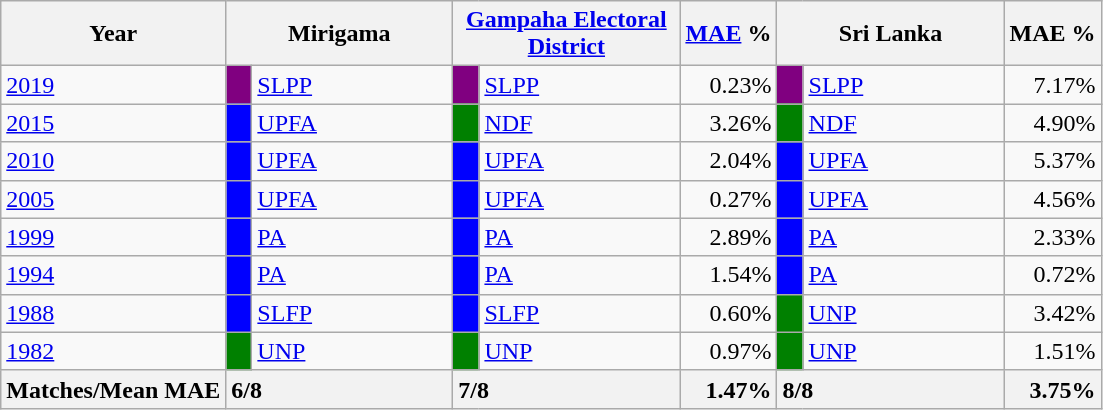<table class="wikitable">
<tr>
<th>Year</th>
<th colspan="2" width="144px">Mirigama</th>
<th colspan="2" width="144px"><a href='#'>Gampaha Electoral District</a></th>
<th><a href='#'>MAE</a> %</th>
<th colspan="2" width="144px">Sri Lanka</th>
<th>MAE %</th>
</tr>
<tr>
<td><a href='#'>2019</a></td>
<td style="background-color:purple;" width="10px"></td>
<td style="text-align:left;"><a href='#'>SLPP</a></td>
<td style="background-color:purple;" width="10px"></td>
<td style="text-align:left;"><a href='#'>SLPP</a></td>
<td style="text-align:right;">0.23%</td>
<td style="background-color:purple;" width="10px"></td>
<td style="text-align:left;"><a href='#'>SLPP</a></td>
<td style="text-align:right;">7.17%</td>
</tr>
<tr>
<td><a href='#'>2015</a></td>
<td style="background-color:blue;" width="10px"></td>
<td style="text-align:left;"><a href='#'>UPFA</a></td>
<td style="background-color:green;" width="10px"></td>
<td style="text-align:left;"><a href='#'>NDF</a></td>
<td style="text-align:right;">3.26%</td>
<td style="background-color:green;" width="10px"></td>
<td style="text-align:left;"><a href='#'>NDF</a></td>
<td style="text-align:right;">4.90%</td>
</tr>
<tr>
<td><a href='#'>2010</a></td>
<td style="background-color:blue;" width="10px"></td>
<td style="text-align:left;"><a href='#'>UPFA</a></td>
<td style="background-color:blue;" width="10px"></td>
<td style="text-align:left;"><a href='#'>UPFA</a></td>
<td style="text-align:right;">2.04%</td>
<td style="background-color:blue;" width="10px"></td>
<td style="text-align:left;"><a href='#'>UPFA</a></td>
<td style="text-align:right;">5.37%</td>
</tr>
<tr>
<td><a href='#'>2005</a></td>
<td style="background-color:blue;" width="10px"></td>
<td style="text-align:left;"><a href='#'>UPFA</a></td>
<td style="background-color:blue;" width="10px"></td>
<td style="text-align:left;"><a href='#'>UPFA</a></td>
<td style="text-align:right;">0.27%</td>
<td style="background-color:blue;" width="10px"></td>
<td style="text-align:left;"><a href='#'>UPFA</a></td>
<td style="text-align:right;">4.56%</td>
</tr>
<tr>
<td><a href='#'>1999</a></td>
<td style="background-color:blue;" width="10px"></td>
<td style="text-align:left;"><a href='#'>PA</a></td>
<td style="background-color:blue;" width="10px"></td>
<td style="text-align:left;"><a href='#'>PA</a></td>
<td style="text-align:right;">2.89%</td>
<td style="background-color:blue;" width="10px"></td>
<td style="text-align:left;"><a href='#'>PA</a></td>
<td style="text-align:right;">2.33%</td>
</tr>
<tr>
<td><a href='#'>1994</a></td>
<td style="background-color:blue;" width="10px"></td>
<td style="text-align:left;"><a href='#'>PA</a></td>
<td style="background-color:blue;" width="10px"></td>
<td style="text-align:left;"><a href='#'>PA</a></td>
<td style="text-align:right;">1.54%</td>
<td style="background-color:blue;" width="10px"></td>
<td style="text-align:left;"><a href='#'>PA</a></td>
<td style="text-align:right;">0.72%</td>
</tr>
<tr>
<td><a href='#'>1988</a></td>
<td style="background-color:blue;" width="10px"></td>
<td style="text-align:left;"><a href='#'>SLFP</a></td>
<td style="background-color:blue;" width="10px"></td>
<td style="text-align:left;"><a href='#'>SLFP</a></td>
<td style="text-align:right;">0.60%</td>
<td style="background-color:green;" width="10px"></td>
<td style="text-align:left;"><a href='#'>UNP</a></td>
<td style="text-align:right;">3.42%</td>
</tr>
<tr>
<td><a href='#'>1982</a></td>
<td style="background-color:green;" width="10px"></td>
<td style="text-align:left;"><a href='#'>UNP</a></td>
<td style="background-color:green;" width="10px"></td>
<td style="text-align:left;"><a href='#'>UNP</a></td>
<td style="text-align:right;">0.97%</td>
<td style="background-color:green;" width="10px"></td>
<td style="text-align:left;"><a href='#'>UNP</a></td>
<td style="text-align:right;">1.51%</td>
</tr>
<tr>
<th>Matches/Mean MAE</th>
<th style="text-align:left;"colspan="2" width="144px">6/8</th>
<th style="text-align:left;"colspan="2" width="144px">7/8</th>
<th style="text-align:right;">1.47%</th>
<th style="text-align:left;"colspan="2" width="144px">8/8</th>
<th style="text-align:right;">3.75%</th>
</tr>
</table>
